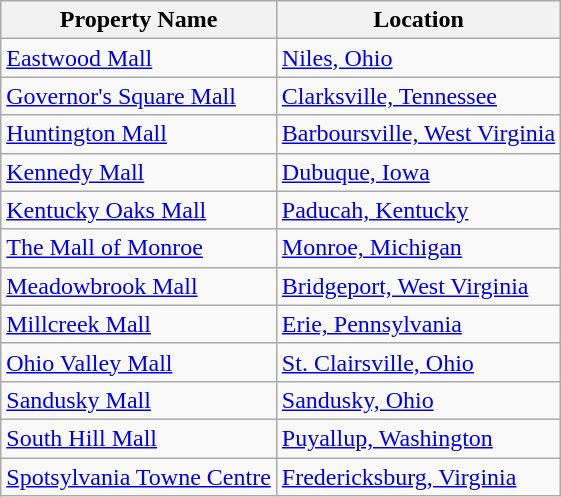<table class="wikitable sortable">
<tr>
<th scope="col">Property Name</th>
<th scope="col">Location</th>
</tr>
<tr>
<td><a href='#'>Eastwood Mall</a></td>
<td><a href='#'>Niles, Ohio</a></td>
</tr>
<tr>
<td><a href='#'>Governor's Square Mall</a></td>
<td><a href='#'>Clarksville, Tennessee</a></td>
</tr>
<tr>
<td><a href='#'>Huntington Mall</a></td>
<td><a href='#'>Barboursville, West Virginia</a></td>
</tr>
<tr>
<td><a href='#'>Kennedy Mall</a></td>
<td><a href='#'>Dubuque, Iowa</a></td>
</tr>
<tr>
<td><a href='#'>Kentucky Oaks Mall</a></td>
<td><a href='#'>Paducah, Kentucky</a></td>
</tr>
<tr>
<td><a href='#'>The Mall of Monroe</a></td>
<td><a href='#'>Monroe, Michigan</a></td>
</tr>
<tr>
<td><a href='#'>Meadowbrook Mall</a></td>
<td><a href='#'>Bridgeport, West Virginia</a></td>
</tr>
<tr>
<td><a href='#'>Millcreek Mall</a></td>
<td><a href='#'>Erie, Pennsylvania</a></td>
</tr>
<tr>
<td><a href='#'>Ohio Valley Mall</a></td>
<td><a href='#'>St. Clairsville, Ohio</a></td>
</tr>
<tr>
<td><a href='#'>Sandusky Mall</a></td>
<td><a href='#'>Sandusky, Ohio</a></td>
</tr>
<tr>
<td><a href='#'>South Hill Mall</a></td>
<td><a href='#'>Puyallup, Washington</a></td>
</tr>
<tr>
<td><a href='#'>Spotsylvania Towne Centre</a></td>
<td><a href='#'>Fredericksburg, Virginia</a></td>
</tr>
</table>
